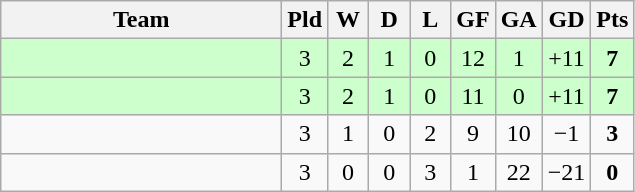<table class="wikitable" style="text-align:center;">
<tr>
<th width=180>Team</th>
<th width=20>Pld</th>
<th width=20>W</th>
<th width=20>D</th>
<th width=20>L</th>
<th width=20>GF</th>
<th width=20>GA</th>
<th width=20>GD</th>
<th width=20>Pts</th>
</tr>
<tr bgcolor=ccffcc>
<td align="left"></td>
<td>3</td>
<td>2</td>
<td>1</td>
<td>0</td>
<td>12</td>
<td>1</td>
<td>+11</td>
<td><strong>7</strong></td>
</tr>
<tr bgcolor=ccffcc>
<td align="left"></td>
<td>3</td>
<td>2</td>
<td>1</td>
<td>0</td>
<td>11</td>
<td>0</td>
<td>+11</td>
<td><strong>7</strong></td>
</tr>
<tr>
<td align="left"><em></em></td>
<td>3</td>
<td>1</td>
<td>0</td>
<td>2</td>
<td>9</td>
<td>10</td>
<td>−1</td>
<td><strong>3</strong></td>
</tr>
<tr>
<td align="left"></td>
<td>3</td>
<td>0</td>
<td>0</td>
<td>3</td>
<td>1</td>
<td>22</td>
<td>−21</td>
<td><strong>0</strong></td>
</tr>
</table>
